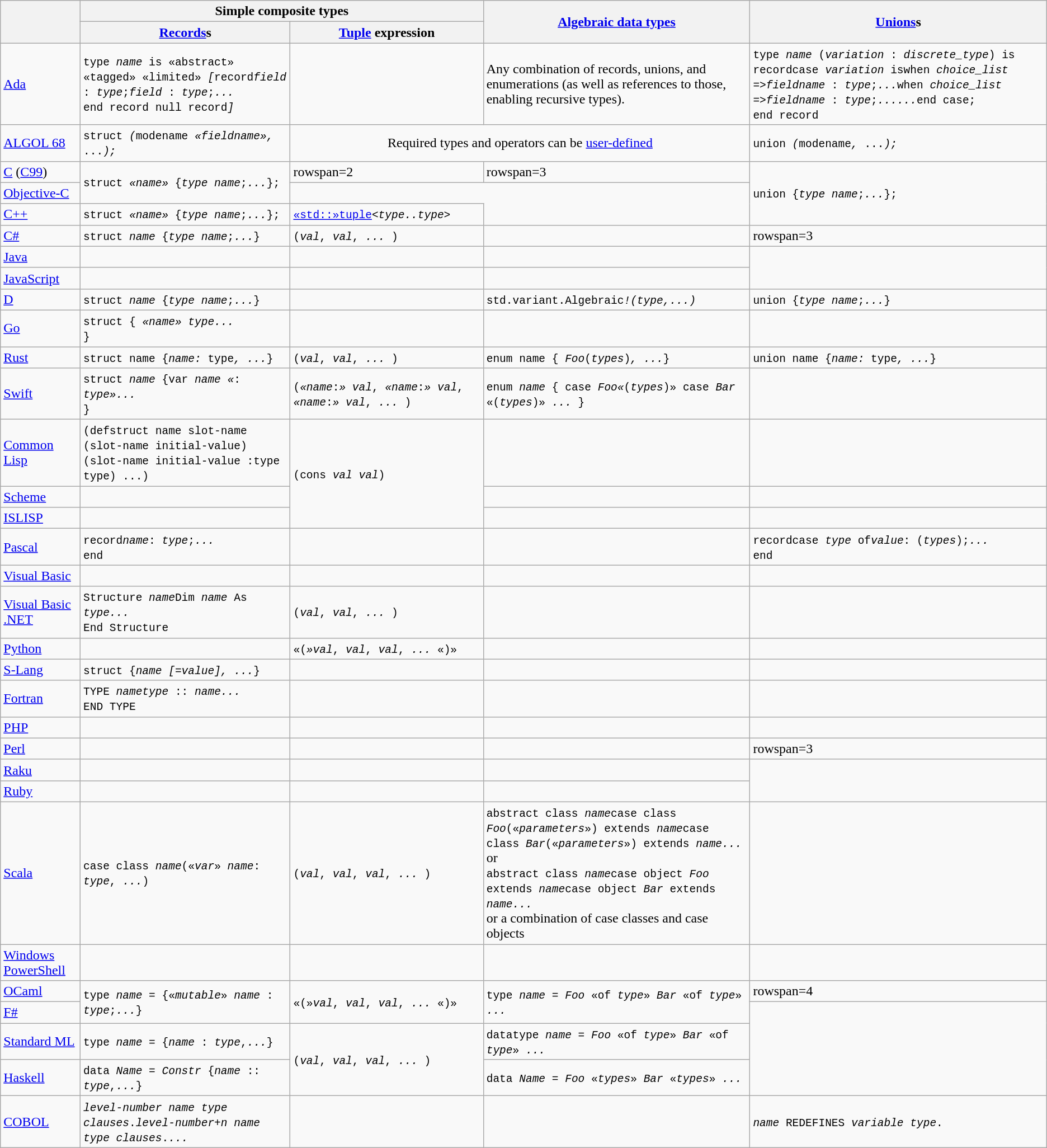<table class="wikitable sortable">
<tr>
<th rowspan=2></th>
<th colspan=2>Simple composite types</th>
<th rowspan=2><a href='#'>Algebraic data types</a></th>
<th rowspan=2><a href='#'>Unions</a>s</th>
</tr>
<tr>
<th><a href='#'>Records</a>s</th>
<th><a href='#'>Tuple</a> expression</th>
</tr>
<tr>
<td><a href='#'>Ada</a></td>
<td><code>type <em>name</em> is «abstract» «tagged» «limited» <em>[</em>record<em>field</em> : <em>type</em>;<em>field</em> : <em>type</em>;<em>...</em><br>end record <em></em> null record<em>]</em></code></td>
<td></td>
<td>Any combination of records, unions, and enumerations (as well as references to those, enabling recursive types).</td>
<td><code>type <em>name</em> (<em>variation</em> : <em>discrete_type</em>) is recordcase <em>variation</em> iswhen <em>choice_list</em> =><em>fieldname</em> : <em>type</em>;<em>...</em>when <em>choice_list</em> =><em>fieldname</em> : <em>type</em>;<em>...</em><em>...</em>end case;<br>end record</code></td>
</tr>
<tr>
<td><a href='#'>ALGOL 68</a></td>
<td><code>struct <em>(</em>modename <em>«fieldname»,</em> ...<em>);</em></code></td>
<td colspan=2 align=center>Required types and operators can be <a href='#'>user-defined</a></td>
<td><code>union <em>(</em>modename<em>,</em> ...<em>);</em></code></td>
</tr>
<tr>
<td><a href='#'>C</a> (<a href='#'>C99</a>)</td>
<td rowspan=2><code>struct <em>«name»</em> {<em>type name</em>;<em>...</em>};</code></td>
<td>rowspan=2 </td>
<td>rowspan=3 </td>
<td rowspan=3><code>union {<em>type name</em>;<em>...</em>};</code></td>
</tr>
<tr>
<td><a href='#'>Objective-C</a></td>
</tr>
<tr>
<td><a href='#'>C++</a></td>
<td><code>struct <em>«name»</em> {<em>type name</em>;<em>...</em>};</code></td>
<td><code><a href='#'>«std::»tuple</a><<em>type..type</em>></code></td>
</tr>
<tr>
<td><a href='#'>C#</a></td>
<td><code>struct <em>name</em> {<em>type name</em>;<em>...</em>}</code></td>
<td><code>(<em>val</em>, <em>val</em>, <em>...</em> )</code></td>
<td></td>
<td>rowspan=3 </td>
</tr>
<tr>
<td><a href='#'>Java</a></td>
<td></td>
<td></td>
<td></td>
</tr>
<tr>
<td><a href='#'>JavaScript</a></td>
<td></td>
<td></td>
<td></td>
</tr>
<tr>
<td><a href='#'>D</a></td>
<td><code>struct <em>name</em> {<em>type name</em>;<em>...</em>}</code></td>
<td></td>
<td><code>std.variant.Algebraic<em>!(type,...)</em></code></td>
<td><code>union {<em>type name</em>;<em>...</em>}</code></td>
</tr>
<tr>
<td><a href='#'>Go</a></td>
<td><code>struct { <em>«name» type</em><em>...</em><br>}</code></td>
<td></td>
<td></td>
<td></td>
</tr>
<tr>
<td><a href='#'>Rust</a></td>
<td><code>struct name {<em>name:</em> type<em>, ...</em>}</code></td>
<td><code>(<em>val</em>,<em> val</em>, <em>...</em> )</code></td>
<td><code>enum name { <em>Foo</em>(<em>types</em>)<em>, ...</em>}</code></td>
<td><code>union name {<em>name:</em> type<em>, ...</em>}</code></td>
</tr>
<tr>
<td><a href='#'>Swift</a></td>
<td><code>struct <em>name</em> {<em></em>var<em> name «</em>:<em> type»...<br></em>}</code></td>
<td><code>(<em>«name</em>:<em>» val</em>, <em>«name</em>:<em>» val</em>, <em>«name</em>:<em>» val</em>, <em>...</em> )</code></td>
<td><code>enum <em>name</em> { case <em>Foo«</em>(<em>types</em>)» case <em>Bar</em> «(<em>types</em>)» <em>...</em> }</code></td>
<td></td>
</tr>
<tr>
<td><a href='#'>Common Lisp</a></td>
<td><code>(defstruct name slot-name (slot-name initial-value) (slot-name initial-value :type type) ...)</code></td>
<td rowspan=3><code>(cons <em>val val</em>)</code></td>
<td></td>
<td></td>
</tr>
<tr>
<td><a href='#'>Scheme</a></td>
<td></td>
<td></td>
<td></td>
</tr>
<tr>
<td><a href='#'>ISLISP</a></td>
<td></td>
<td></td>
<td></td>
</tr>
<tr>
<td><a href='#'>Pascal</a></td>
<td><code>record<em>name</em>: <em>type</em>;<em>...<br></em>end</code></td>
<td></td>
<td></td>
<td><code>recordcase <em>type</em> of<em>value</em>: (<em>types</em>);<em>...</em><br>end</code></td>
</tr>
<tr>
<td><a href='#'>Visual Basic</a></td>
<td></td>
<td></td>
<td></td>
<td></td>
</tr>
<tr>
<td><a href='#'>Visual Basic .NET</a></td>
<td><code>Structure <em>name</em>Dim <em>name</em> As <em>type</em><em>...</em><br>End Structure</code></td>
<td><code>(<em>val</em>, <em>val</em>, <em>...</em> )</code></td>
<td></td>
<td></td>
</tr>
<tr>
<td><a href='#'>Python</a></td>
<td></td>
<td><code>«(<em>»val</em>, <em>val</em>, <em>val</em>, <em>...</em> «)»</code></td>
<td></td>
<td></td>
</tr>
<tr>
<td><a href='#'>S-Lang</a></td>
<td><code>struct {<em>name [=value], ...</em>}</code></td>
<td></td>
<td></td>
<td></td>
</tr>
<tr>
<td><a href='#'>Fortran</a></td>
<td><code>TYPE <em>nametype</em> :: <em>name...<br></em>END TYPE</code></td>
<td></td>
<td></td>
<td></td>
</tr>
<tr>
<td><a href='#'>PHP</a></td>
<td></td>
<td></td>
<td></td>
<td></td>
</tr>
<tr>
<td><a href='#'>Perl</a></td>
<td></td>
<td></td>
<td></td>
<td>rowspan=3 </td>
</tr>
<tr>
<td><a href='#'>Raku</a></td>
<td></td>
<td></td>
<td></td>
</tr>
<tr>
<td><a href='#'>Ruby</a></td>
<td></td>
<td></td>
<td></td>
</tr>
<tr>
<td><a href='#'>Scala</a></td>
<td><code>case class <em>name</em>(«<em>var</em>» <em>name</em>: <em>type</em>, <em>...</em>)</code></td>
<td><code>(<em>val</em>, <em>val</em>, <em>val</em>, <em>...</em> )</code></td>
<td><code>abstract class <em>name</em>case class <em>Foo</em>(«<em>parameters</em>») extends <em>name</em>case class <em>Bar</em>(«<em>parameters</em>») extends <em>name</em><em>...</em></code><br>or<br><code>abstract class <em>name</em>case object <em>Foo</em> extends <em>name</em>case object <em>Bar</em> extends <em>name</em><em>...</em></code><br>or a combination of case classes and case objects</td>
<td></td>
</tr>
<tr>
<td><a href='#'>Windows PowerShell</a></td>
<td></td>
<td></td>
<td></td>
<td></td>
</tr>
<tr>
<td><a href='#'>OCaml</a></td>
<td rowspan=2><code>type <em>name</em> = {«<em>mutable</em>» <em>name</em> : <em>type</em>;<em>...</em>}</code></td>
<td rowspan=2><code>«(»<em>val</em>, <em>val</em>, <em>val</em>, <em>...</em> «)»</code></td>
<td rowspan=2><code>type <em>name</em> = <em>Foo</em> «of <em>type</em>»  <em>Bar</em> «of <em>type</em>»  <em>...</em></code></td>
<td>rowspan=4 </td>
</tr>
<tr>
<td><a href='#'>F#</a></td>
</tr>
<tr>
<td><a href='#'>Standard ML</a></td>
<td><code>type <em>name</em> = {<em>name</em> : <em>type</em>,<em>...</em>}</code></td>
<td rowspan=2><code>(<em>val</em>, <em>val</em>, <em>val</em>, <em>...</em> )</code></td>
<td><code>datatype <em>name</em> = <em>Foo</em> «of <em>type</em>»  <em>Bar</em> «of <em>type</em>»  <em>...</em></code></td>
</tr>
<tr>
<td><a href='#'>Haskell</a></td>
<td><code>data <em>Name</em> = <em>Constr</em> {<em>name</em> :: <em>type</em>,<em>...</em>}</code></td>
<td><code>data <em>Name</em> = <em>Foo</em> «<em>types</em>»  <em>Bar</em> «<em>types</em>»  <em>...</em></code></td>
</tr>
<tr>
<td><a href='#'>COBOL</a></td>
<td><code><em>level-number name type clauses</em>.<em>level-number+n name type clauses</em>.<em>...</em></code></td>
<td></td>
<td></td>
<td><code><em>name</em> REDEFINES <em>variable type</em>.</code></td>
</tr>
</table>
